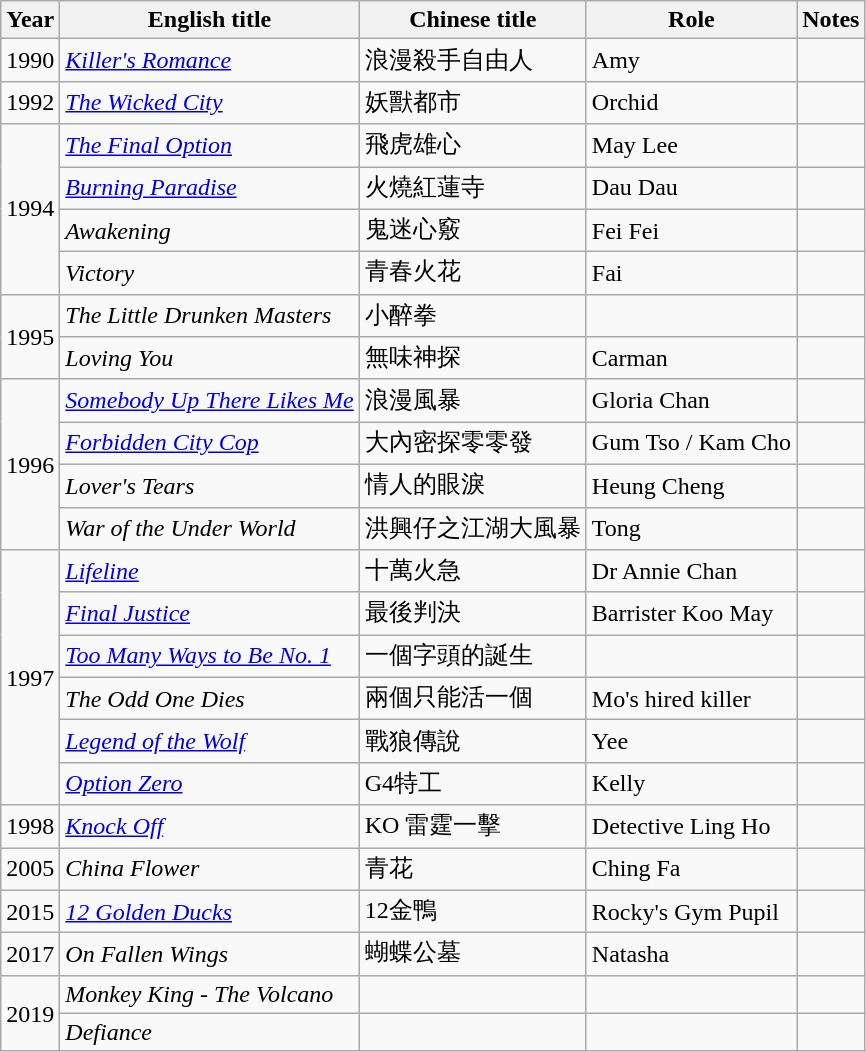<table class="wikitable">
<tr>
<th>Year</th>
<th>English title</th>
<th>Chinese title</th>
<th>Role</th>
<th>Notes</th>
</tr>
<tr>
<td>1990</td>
<td><em><a href='#'>Killer's Romance</a></em></td>
<td>浪漫殺手自由人</td>
<td>Amy</td>
<td></td>
</tr>
<tr>
<td>1992</td>
<td><em><a href='#'>The Wicked City</a></em></td>
<td>妖獸都市</td>
<td>Orchid</td>
<td></td>
</tr>
<tr>
<td rowspan=4>1994</td>
<td><em><a href='#'>The Final Option</a></em></td>
<td>飛虎雄心</td>
<td>May Lee</td>
<td></td>
</tr>
<tr>
<td><em><a href='#'>Burning Paradise</a></em></td>
<td>火燒紅蓮寺</td>
<td>Dau Dau</td>
<td></td>
</tr>
<tr>
<td><em>Awakening</em></td>
<td>鬼迷心竅</td>
<td>Fei Fei</td>
<td></td>
</tr>
<tr>
<td><em>Victory</em></td>
<td>青春火花</td>
<td>Fai</td>
<td></td>
</tr>
<tr>
<td rowspan=2>1995</td>
<td><em>The Little Drunken Masters</em></td>
<td>小醉拳</td>
<td></td>
<td></td>
</tr>
<tr>
<td><em>Loving You</em></td>
<td>無味神探</td>
<td>Carman</td>
<td></td>
</tr>
<tr>
<td rowspan=4>1996</td>
<td><em><a href='#'>Somebody Up There Likes Me</a></em></td>
<td>浪漫風暴</td>
<td>Gloria Chan</td>
<td></td>
</tr>
<tr>
<td><em><a href='#'>Forbidden City Cop</a></em></td>
<td>大內密探零零發</td>
<td>Gum Tso / Kam Cho</td>
<td></td>
</tr>
<tr>
<td><em>Lover's Tears</em></td>
<td>情人的眼淚</td>
<td>Heung Cheng</td>
<td></td>
</tr>
<tr>
<td><em>War of the Under World</em></td>
<td>洪興仔之江湖大風暴</td>
<td>Tong</td>
<td></td>
</tr>
<tr>
<td rowspan=6>1997</td>
<td><em><a href='#'>Lifeline</a></em></td>
<td>十萬火急</td>
<td>Dr Annie Chan</td>
<td></td>
</tr>
<tr>
<td><em><a href='#'>Final Justice</a></em></td>
<td>最後判決</td>
<td>Barrister Koo May</td>
<td></td>
</tr>
<tr>
<td><em><a href='#'>Too Many Ways to Be No. 1</a></em></td>
<td>一個字頭的誕生</td>
<td></td>
<td></td>
</tr>
<tr>
<td><em>The Odd One Dies</em></td>
<td>兩個只能活一個</td>
<td>Mo's hired killer</td>
<td></td>
</tr>
<tr>
<td><em><a href='#'>Legend of the Wolf</a></em></td>
<td>戰狼傳說</td>
<td>Yee</td>
<td></td>
</tr>
<tr>
<td><em><a href='#'>Option Zero</a></em></td>
<td>G4特工</td>
<td>Kelly</td>
<td></td>
</tr>
<tr>
<td>1998</td>
<td><em><a href='#'>Knock Off</a></em></td>
<td>KO 雷霆一擊</td>
<td>Detective Ling Ho</td>
<td></td>
</tr>
<tr>
<td>2005</td>
<td><em>China Flower</em></td>
<td>青花</td>
<td>Ching Fa</td>
<td></td>
</tr>
<tr>
<td>2015</td>
<td><em><a href='#'>12 Golden Ducks</a></em></td>
<td>12金鴨</td>
<td>Rocky's Gym Pupil</td>
<td></td>
</tr>
<tr>
<td>2017</td>
<td><em>On Fallen Wings</em></td>
<td>蝴蝶公墓</td>
<td>Natasha</td>
<td></td>
</tr>
<tr>
<td rowspan=2>2019</td>
<td><em>Monkey King - The Volcano</em></td>
<td></td>
<td></td>
<td></td>
</tr>
<tr>
<td><em>Defiance</em></td>
<td></td>
<td></td>
<td></td>
</tr>
</table>
